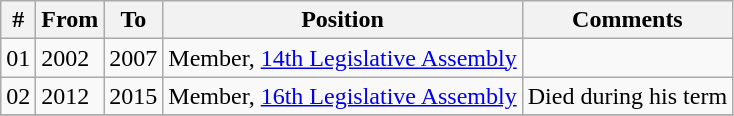<table class="wikitable sortable">
<tr>
<th>#</th>
<th>From</th>
<th>To</th>
<th>Position</th>
<th>Comments</th>
</tr>
<tr>
<td>01</td>
<td>2002</td>
<td>2007</td>
<td>Member, <a href='#'>14th Legislative Assembly</a></td>
<td></td>
</tr>
<tr>
<td>02</td>
<td>2012</td>
<td>2015</td>
<td>Member, <a href='#'>16th Legislative Assembly</a></td>
<td>Died during his term</td>
</tr>
<tr>
</tr>
</table>
